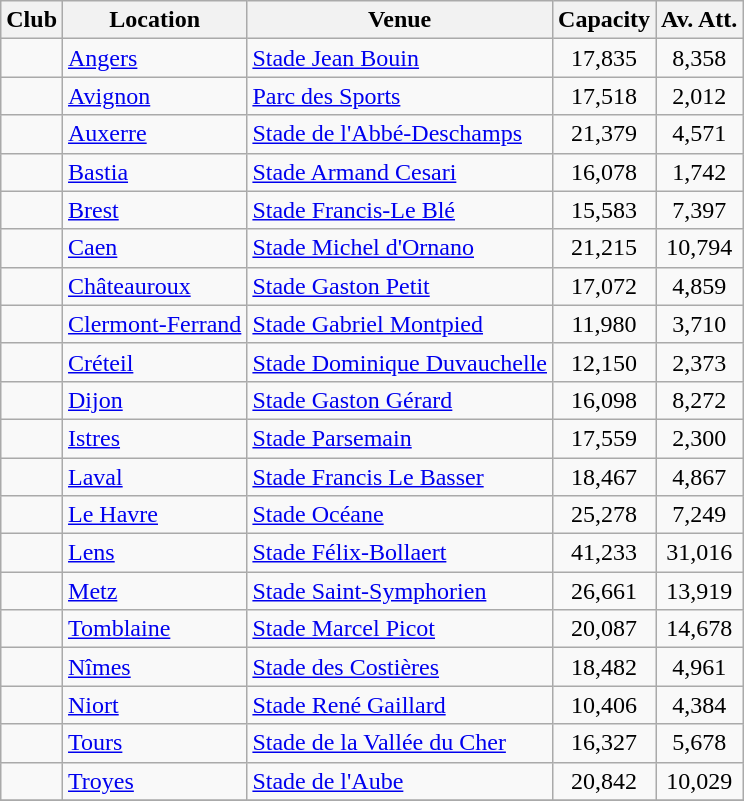<table class="wikitable sortable">
<tr>
<th>Club</th>
<th>Location</th>
<th>Venue</th>
<th>Capacity</th>
<th>Av. Att.</th>
</tr>
<tr>
<td></td>
<td><a href='#'>Angers</a></td>
<td><a href='#'>Stade Jean Bouin</a></td>
<td align="center">17,835</td>
<td align="center">8,358</td>
</tr>
<tr>
<td></td>
<td><a href='#'>Avignon</a></td>
<td><a href='#'>Parc des Sports</a></td>
<td align="center">17,518</td>
<td align="center">2,012</td>
</tr>
<tr>
<td></td>
<td><a href='#'>Auxerre</a></td>
<td><a href='#'>Stade de l'Abbé-Deschamps</a></td>
<td align="center">21,379</td>
<td align="center">4,571</td>
</tr>
<tr>
<td></td>
<td><a href='#'>Bastia</a></td>
<td><a href='#'>Stade Armand Cesari</a></td>
<td align="center">16,078</td>
<td align="center">1,742</td>
</tr>
<tr>
<td></td>
<td><a href='#'>Brest</a></td>
<td><a href='#'>Stade Francis-Le Blé</a></td>
<td align="center">15,583</td>
<td align="center">7,397</td>
</tr>
<tr>
<td></td>
<td><a href='#'>Caen</a></td>
<td><a href='#'>Stade Michel d'Ornano</a></td>
<td align="center">21,215</td>
<td align="center">10,794</td>
</tr>
<tr>
<td></td>
<td><a href='#'>Châteauroux</a></td>
<td><a href='#'>Stade Gaston Petit</a></td>
<td align="center">17,072</td>
<td align="center">4,859</td>
</tr>
<tr>
<td></td>
<td><a href='#'>Clermont-Ferrand</a></td>
<td><a href='#'>Stade Gabriel Montpied</a></td>
<td align="center">11,980</td>
<td align="center">3,710</td>
</tr>
<tr>
<td></td>
<td><a href='#'>Créteil</a></td>
<td><a href='#'>Stade Dominique Duvauchelle</a></td>
<td align="center">12,150</td>
<td align="center">2,373</td>
</tr>
<tr>
<td></td>
<td><a href='#'>Dijon</a></td>
<td><a href='#'>Stade Gaston Gérard</a></td>
<td align="center">16,098</td>
<td align="center">8,272</td>
</tr>
<tr>
<td></td>
<td><a href='#'>Istres</a></td>
<td><a href='#'>Stade Parsemain</a></td>
<td align="center">17,559</td>
<td align="center">2,300</td>
</tr>
<tr>
<td></td>
<td><a href='#'>Laval</a></td>
<td><a href='#'>Stade Francis Le Basser</a></td>
<td align="center">18,467</td>
<td align="center">4,867</td>
</tr>
<tr>
<td></td>
<td><a href='#'>Le Havre</a></td>
<td><a href='#'>Stade Océane</a></td>
<td align="center">25,278</td>
<td align="center">7,249</td>
</tr>
<tr>
<td></td>
<td><a href='#'>Lens</a></td>
<td><a href='#'>Stade Félix-Bollaert</a></td>
<td align="center">41,233</td>
<td align="center">31,016</td>
</tr>
<tr>
<td></td>
<td><a href='#'>Metz</a></td>
<td><a href='#'>Stade Saint-Symphorien</a></td>
<td align="center">26,661</td>
<td align="center">13,919</td>
</tr>
<tr>
<td></td>
<td><a href='#'>Tomblaine</a></td>
<td><a href='#'>Stade Marcel Picot</a></td>
<td align="center">20,087</td>
<td align="center">14,678</td>
</tr>
<tr>
<td></td>
<td><a href='#'>Nîmes</a></td>
<td><a href='#'>Stade des Costières</a></td>
<td align="center">18,482</td>
<td align="center">4,961</td>
</tr>
<tr>
<td></td>
<td><a href='#'>Niort</a></td>
<td><a href='#'>Stade René Gaillard</a></td>
<td align="center">10,406</td>
<td align="center">4,384</td>
</tr>
<tr>
<td></td>
<td><a href='#'>Tours</a></td>
<td><a href='#'>Stade de la Vallée du Cher</a></td>
<td align="center">16,327</td>
<td align="center">5,678</td>
</tr>
<tr>
<td></td>
<td><a href='#'>Troyes</a></td>
<td><a href='#'>Stade de l'Aube</a></td>
<td align="center">20,842</td>
<td align="center">10,029</td>
</tr>
<tr>
</tr>
</table>
